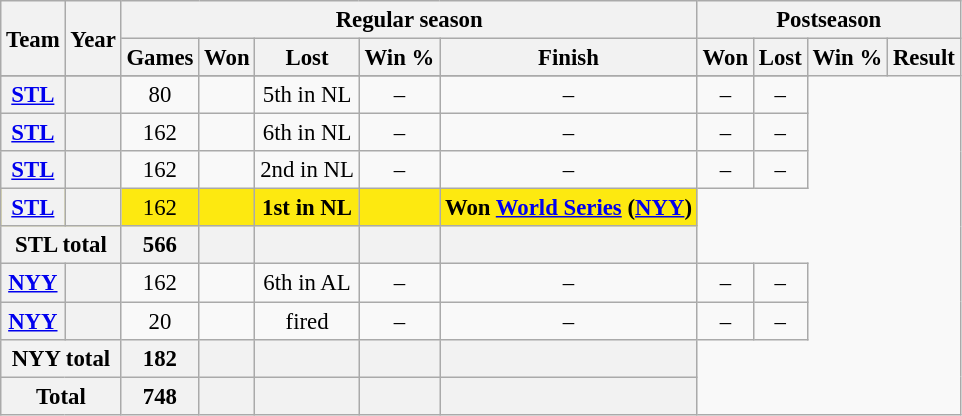<table class="wikitable" style="font-size: 95%; text-align:center;">
<tr>
<th rowspan="2">Team</th>
<th rowspan="2">Year</th>
<th colspan="5">Regular season</th>
<th colspan="4">Postseason</th>
</tr>
<tr>
<th>Games</th>
<th>Won</th>
<th>Lost</th>
<th>Win %</th>
<th>Finish</th>
<th>Won</th>
<th>Lost</th>
<th>Win %</th>
<th>Result</th>
</tr>
<tr>
</tr>
<tr>
<th><a href='#'>STL</a></th>
<th></th>
<td>80</td>
<td></td>
<td>5th in NL</td>
<td>–</td>
<td>–</td>
<td>–</td>
<td>–</td>
</tr>
<tr>
<th><a href='#'>STL</a></th>
<th></th>
<td>162</td>
<td></td>
<td>6th in NL</td>
<td>–</td>
<td>–</td>
<td>–</td>
<td>–</td>
</tr>
<tr>
<th><a href='#'>STL</a></th>
<th></th>
<td>162</td>
<td></td>
<td>2nd in NL</td>
<td>–</td>
<td>–</td>
<td>–</td>
<td>–</td>
</tr>
<tr style="background:#fde910">
<th><a href='#'>STL</a></th>
<th></th>
<td>162</td>
<td></td>
<td><strong>1st in NL</strong></td>
<td></td>
<td><strong>Won <a href='#'>World Series</a> (<a href='#'>NYY</a>)</strong></td>
</tr>
<tr>
<th colspan="2">STL total</th>
<th>566</th>
<th></th>
<th></th>
<th></th>
<th></th>
</tr>
<tr>
<th><a href='#'>NYY</a></th>
<th></th>
<td>162</td>
<td></td>
<td>6th in AL</td>
<td>–</td>
<td>–</td>
<td>–</td>
<td>–</td>
</tr>
<tr>
<th><a href='#'>NYY</a></th>
<th></th>
<td>20</td>
<td></td>
<td>fired</td>
<td>–</td>
<td>–</td>
<td>–</td>
<td>–</td>
</tr>
<tr>
<th colspan="2">NYY total</th>
<th>182</th>
<th></th>
<th></th>
<th></th>
<th></th>
</tr>
<tr>
<th colspan="2">Total</th>
<th>748</th>
<th></th>
<th></th>
<th></th>
<th></th>
</tr>
</table>
